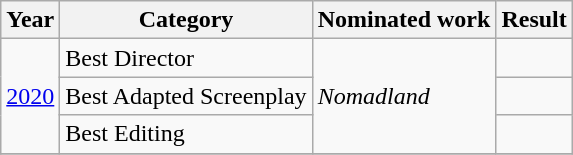<table class="wikitable">
<tr>
<th>Year</th>
<th>Category</th>
<th>Nominated work</th>
<th>Result</th>
</tr>
<tr>
<td rowspan="3"><a href='#'>2020</a></td>
<td>Best Director</td>
<td rowspan=3><em>Nomadland</em></td>
<td></td>
</tr>
<tr>
<td>Best Adapted Screenplay</td>
<td></td>
</tr>
<tr>
<td>Best Editing</td>
<td></td>
</tr>
<tr>
</tr>
</table>
